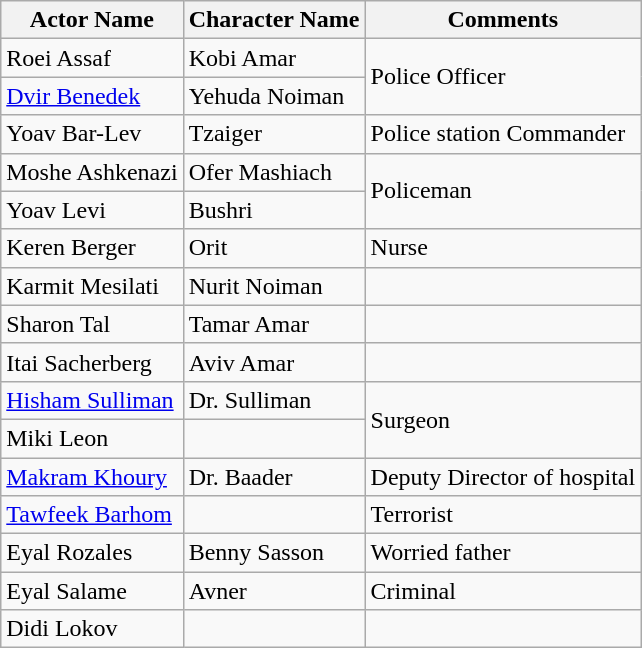<table class="wikitable">
<tr>
<th>Actor Name</th>
<th>Character Name</th>
<th>Comments</th>
</tr>
<tr>
<td>Roei Assaf</td>
<td>Kobi Amar</td>
<td rowspan="2">Police Officer</td>
</tr>
<tr>
<td><a href='#'>Dvir Benedek</a></td>
<td>Yehuda Noiman</td>
</tr>
<tr>
<td>Yoav Bar-Lev</td>
<td>Tzaiger</td>
<td>Police station Commander</td>
</tr>
<tr>
<td>Moshe Ashkenazi</td>
<td>Ofer Mashiach</td>
<td rowspan="2">Policeman</td>
</tr>
<tr>
<td>Yoav Levi</td>
<td>Bushri</td>
</tr>
<tr>
<td>Keren Berger</td>
<td>Orit</td>
<td>Nurse</td>
</tr>
<tr>
<td>Karmit Mesilati</td>
<td>Nurit Noiman</td>
<td></td>
</tr>
<tr>
<td>Sharon Tal</td>
<td>Tamar Amar</td>
<td></td>
</tr>
<tr>
<td>Itai Sacherberg</td>
<td>Aviv Amar</td>
<td></td>
</tr>
<tr>
<td><a href='#'>Hisham Sulliman</a></td>
<td>Dr. Sulliman</td>
<td rowspan="2">Surgeon</td>
</tr>
<tr>
<td>Miki Leon</td>
<td></td>
</tr>
<tr>
<td><a href='#'>Makram Khoury</a></td>
<td>Dr. Baader</td>
<td>Deputy Director of hospital</td>
</tr>
<tr>
<td><a href='#'>Tawfeek Barhom</a></td>
<td></td>
<td>Terrorist</td>
</tr>
<tr>
<td>Eyal Rozales</td>
<td>Benny Sasson</td>
<td>Worried father</td>
</tr>
<tr>
<td>Eyal Salame</td>
<td>Avner</td>
<td>Criminal</td>
</tr>
<tr>
<td>Didi Lokov</td>
<td></td>
<td></td>
</tr>
</table>
